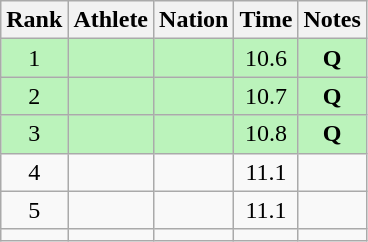<table class="wikitable sortable" style="text-align:center">
<tr>
<th>Rank</th>
<th>Athlete</th>
<th>Nation</th>
<th>Time</th>
<th>Notes</th>
</tr>
<tr bgcolor=#bbf3bb>
<td>1</td>
<td align=left></td>
<td align=left></td>
<td>10.6</td>
<td><strong>Q</strong></td>
</tr>
<tr bgcolor=#bbf3bb>
<td>2</td>
<td align=left></td>
<td align=left></td>
<td>10.7</td>
<td><strong>Q</strong></td>
</tr>
<tr bgcolor=#bbf3bb>
<td>3</td>
<td align=left></td>
<td align=left></td>
<td>10.8</td>
<td><strong>Q</strong></td>
</tr>
<tr>
<td>4</td>
<td align=left></td>
<td align=left></td>
<td>11.1</td>
<td></td>
</tr>
<tr>
<td>5</td>
<td align=left></td>
<td align=left></td>
<td>11.1</td>
<td></td>
</tr>
<tr>
<td></td>
<td align=left></td>
<td align=left></td>
<td></td>
<td></td>
</tr>
</table>
